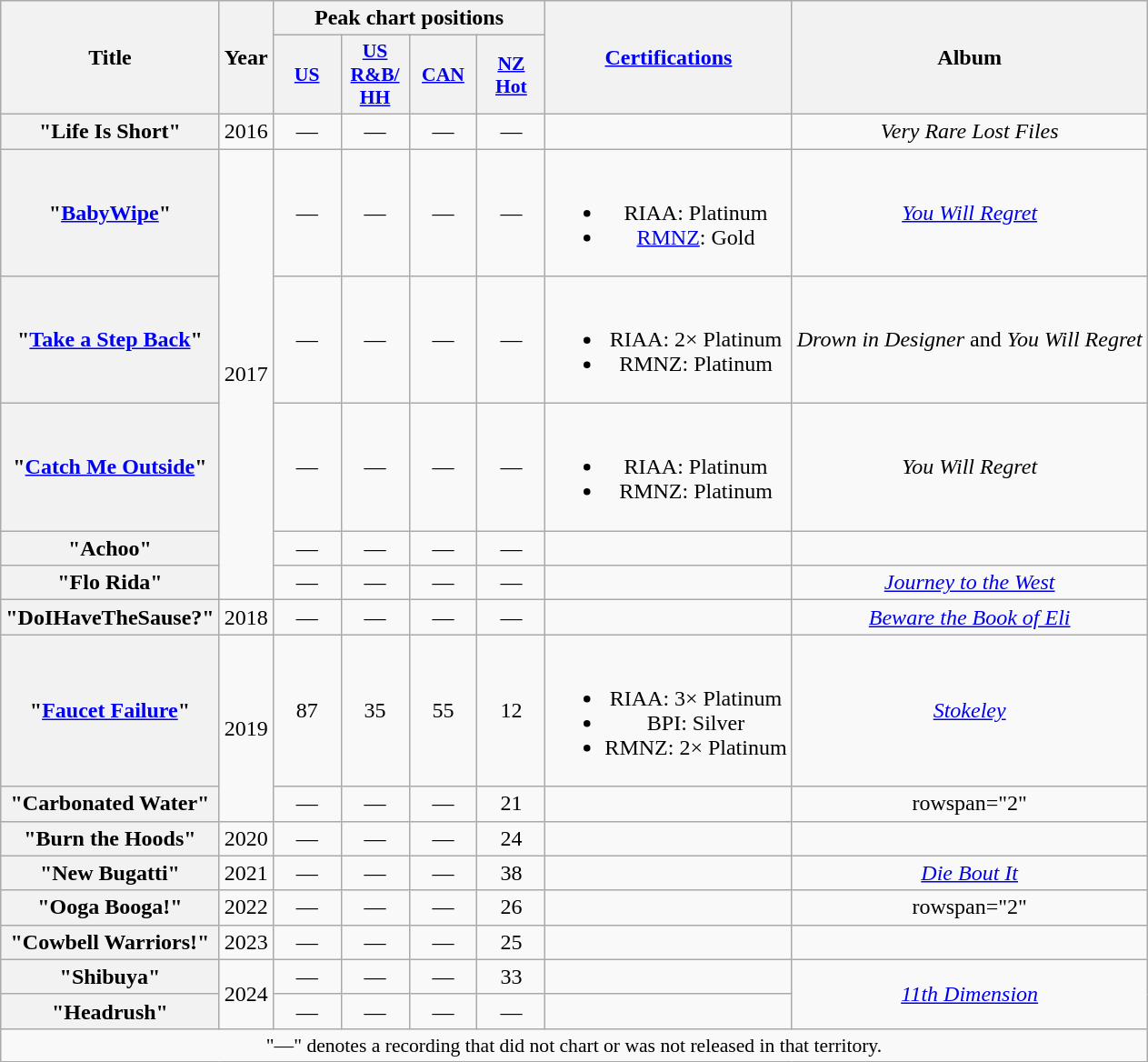<table class="wikitable plainrowheaders" style="text-align:center;">
<tr>
<th scope="col" rowspan="2">Title</th>
<th scope="col" rowspan="2">Year</th>
<th scope="col" colspan="4">Peak chart positions</th>
<th scope="col" rowspan="2"><a href='#'>Certifications</a></th>
<th scope="col" rowspan="2">Album</th>
</tr>
<tr>
<th scope="col" style="width:3em;font-size:90%;"><a href='#'>US</a><br></th>
<th scope="col" style="width:3em;font-size:90%;"><a href='#'>US<br>R&B/<br>HH</a><br></th>
<th scope="col" style="width:3em;font-size:90%;"><a href='#'>CAN</a><br></th>
<th scope="col" style="width:3em;font-size:90%;"><a href='#'>NZ<br>Hot</a><br></th>
</tr>
<tr>
<th scope="row">"Life Is Short"</th>
<td>2016</td>
<td>—</td>
<td>—</td>
<td>—</td>
<td>—</td>
<td></td>
<td><em>Very Rare Lost Files</em></td>
</tr>
<tr>
<th scope="row">"<a href='#'>BabyWipe</a>"</th>
<td rowspan="5">2017</td>
<td>—</td>
<td>—</td>
<td>—</td>
<td>—</td>
<td><br><ul><li>RIAA: Platinum</li><li><a href='#'>RMNZ</a>: Gold</li></ul></td>
<td><em><a href='#'>You Will Regret</a></em></td>
</tr>
<tr>
<th scope="row">"<a href='#'>Take a Step Back</a>"<br></th>
<td>—</td>
<td>—</td>
<td>—</td>
<td>—</td>
<td><br><ul><li>RIAA: 2× Platinum</li><li>RMNZ: Platinum</li></ul></td>
<td><em>Drown in Designer</em> and <em>You Will Regret</em></td>
</tr>
<tr>
<th scope="row">"<a href='#'>Catch Me Outside</a>"</th>
<td>—</td>
<td>—</td>
<td>—</td>
<td>—</td>
<td><br><ul><li>RIAA: Platinum</li><li>RMNZ: Platinum</li></ul></td>
<td><em>You Will Regret</em></td>
</tr>
<tr>
<th scope="row">"Achoo"<br></th>
<td>—</td>
<td>—</td>
<td>—</td>
<td>—</td>
<td></td>
<td></td>
</tr>
<tr>
<th scope="row">"Flo Rida"<br></th>
<td>—</td>
<td>—</td>
<td>—</td>
<td>—</td>
<td></td>
<td><em><a href='#'>Journey to the West</a></em></td>
</tr>
<tr>
<th scope="row">"DoIHaveTheSause?"</th>
<td>2018</td>
<td>—</td>
<td>—</td>
<td>—</td>
<td>—</td>
<td></td>
<td><em><a href='#'>Beware the Book of Eli</a></em></td>
</tr>
<tr>
<th scope="row">"<a href='#'>Faucet Failure</a>"</th>
<td rowspan="2">2019</td>
<td>87</td>
<td>35</td>
<td>55</td>
<td>12</td>
<td><br><ul><li>RIAA: 3× Platinum</li><li>BPI: Silver</li><li>RMNZ: 2× Platinum</li></ul></td>
<td><em><a href='#'>Stokeley</a></em></td>
</tr>
<tr>
<th scope="row">"Carbonated Water"</th>
<td>—</td>
<td>—</td>
<td>—</td>
<td>21</td>
<td></td>
<td>rowspan="2" </td>
</tr>
<tr>
<th scope="row">"Burn the Hoods"</th>
<td>2020</td>
<td>—</td>
<td>—</td>
<td>—</td>
<td>24</td>
<td></td>
</tr>
<tr>
<th scope="row">"New Bugatti"<br></th>
<td>2021</td>
<td>—</td>
<td>—</td>
<td>—</td>
<td>38</td>
<td></td>
<td><em><a href='#'>Die Bout It</a></em></td>
</tr>
<tr>
<th scope="row">"Ooga Booga!"</th>
<td>2022</td>
<td>—</td>
<td>—</td>
<td>—</td>
<td>26</td>
<td></td>
<td>rowspan="2" </td>
</tr>
<tr>
<th scope="row">"Cowbell Warriors!"<br></th>
<td>2023</td>
<td>—</td>
<td>—</td>
<td>—</td>
<td>25</td>
<td></td>
</tr>
<tr>
<th scope="row">"Shibuya"</th>
<td rowspan="2">2024</td>
<td>—</td>
<td>—</td>
<td>—</td>
<td>33</td>
<td></td>
<td rowspan="2"><em><a href='#'>11th Dimension</a></em></td>
</tr>
<tr>
<th scope="row">"Headrush"</th>
<td>—</td>
<td>—</td>
<td>—</td>
<td>—</td>
<td></td>
</tr>
<tr>
<td colspan="14" style="font-size:90%">"—" denotes a recording that did not chart or was not released in that territory.</td>
</tr>
</table>
